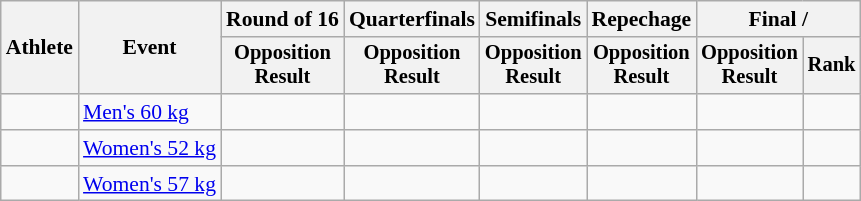<table class="wikitable" style="font-size:90%">
<tr>
<th rowspan=2>Athlete</th>
<th rowspan=2>Event</th>
<th>Round of 16</th>
<th>Quarterfinals</th>
<th>Semifinals</th>
<th>Repechage</th>
<th colspan=2>Final / </th>
</tr>
<tr style="font-size:95%">
<th>Opposition<br>Result</th>
<th>Opposition<br>Result</th>
<th>Opposition<br>Result</th>
<th>Opposition<br>Result</th>
<th>Opposition<br>Result</th>
<th>Rank</th>
</tr>
<tr align=center>
<td align=left></td>
<td align=left><a href='#'>Men's 60 kg</a></td>
<td></td>
<td></td>
<td></td>
<td></td>
<td></td>
<td></td>
</tr>
<tr align=center>
<td align=left></td>
<td align=left><a href='#'>Women's 52 kg</a></td>
<td></td>
<td></td>
<td></td>
<td></td>
<td></td>
<td></td>
</tr>
<tr align=center>
<td align=left></td>
<td align=left><a href='#'>Women's 57 kg</a></td>
<td></td>
<td></td>
<td></td>
<td></td>
<td></td>
<td></td>
</tr>
</table>
